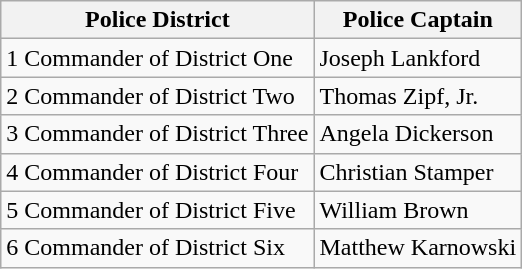<table class="wikitable">
<tr>
<th>Police District</th>
<th>Police Captain</th>
</tr>
<tr>
<td>1 Commander of District One</td>
<td>Joseph Lankford</td>
</tr>
<tr>
<td>2 Commander of District Two</td>
<td>Thomas Zipf, Jr.</td>
</tr>
<tr>
<td>3 Commander of District Three</td>
<td>Angela Dickerson</td>
</tr>
<tr>
<td>4 Commander of District Four</td>
<td>Christian Stamper</td>
</tr>
<tr>
<td>5 Commander of District Five</td>
<td>William Brown</td>
</tr>
<tr>
<td>6 Commander of District Six</td>
<td>Matthew Karnowski</td>
</tr>
</table>
